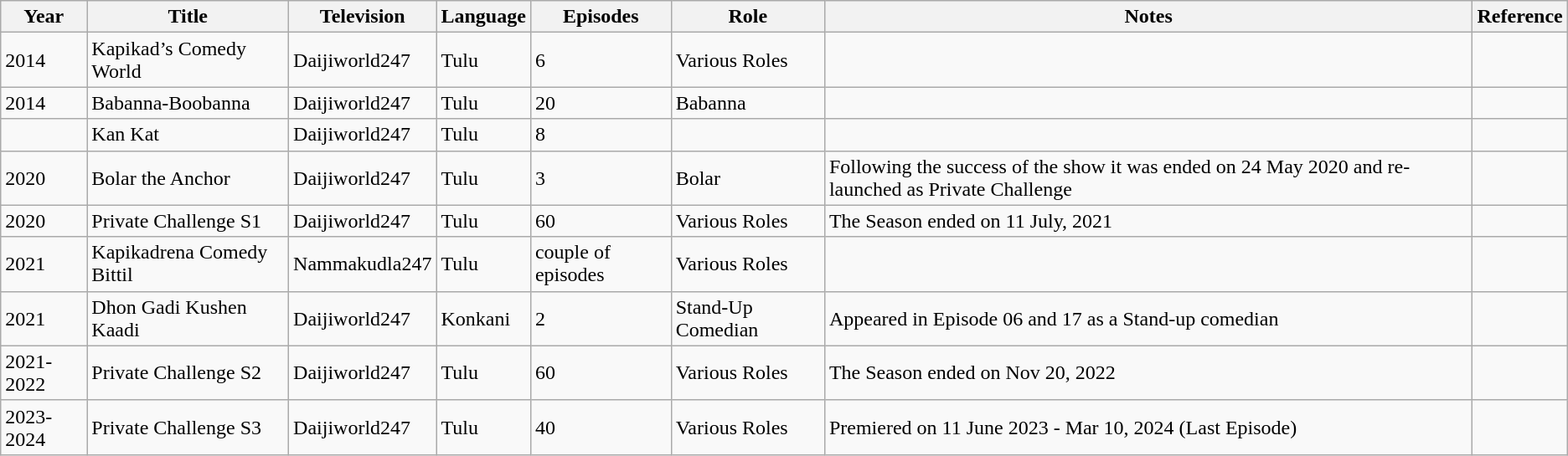<table class="wikitable plainrowheaders unsortable">
<tr>
<th scope="col">Year</th>
<th scope="col">Title</th>
<th>Television</th>
<th>Language</th>
<th>Episodes</th>
<th scope="col">Role</th>
<th>Notes</th>
<th scope="col">Reference</th>
</tr>
<tr>
<td>2014</td>
<td>Kapikad’s Comedy World</td>
<td>Daijiworld247</td>
<td>Tulu</td>
<td>6</td>
<td>Various Roles</td>
<td></td>
<td></td>
</tr>
<tr>
<td>2014</td>
<td>Babanna-Boobanna</td>
<td>Daijiworld247</td>
<td>Tulu</td>
<td>20</td>
<td>Babanna</td>
<td></td>
<td></td>
</tr>
<tr>
<td></td>
<td>Kan Kat</td>
<td>Daijiworld247</td>
<td>Tulu</td>
<td>8</td>
<td></td>
<td></td>
<td></td>
</tr>
<tr>
<td>2020</td>
<td>Bolar the Anchor</td>
<td>Daijiworld247</td>
<td>Tulu</td>
<td>3</td>
<td>Bolar</td>
<td>Following the success of the show it was ended on 24 May 2020 and re-launched as Private Challenge</td>
<td></td>
</tr>
<tr>
<td rowspan="1">2020</td>
<td>Private Challenge S1</td>
<td>Daijiworld247</td>
<td>Tulu</td>
<td>60</td>
<td>Various Roles</td>
<td>The Season ended on 11 July, 2021</td>
<td></td>
</tr>
<tr>
<td>2021</td>
<td>Kapikadrena Comedy Bittil</td>
<td>Nammakudla247</td>
<td>Tulu</td>
<td>couple of episodes</td>
<td>Various Roles</td>
<td></td>
<td></td>
</tr>
<tr>
<td>2021</td>
<td>Dhon Gadi Kushen Kaadi</td>
<td>Daijiworld247</td>
<td>Konkani</td>
<td>2</td>
<td>Stand-Up Comedian</td>
<td>Appeared in Episode 06 and 17 as a Stand-up comedian</td>
<td></td>
</tr>
<tr>
<td>2021-2022</td>
<td>Private Challenge S2</td>
<td>Daijiworld247</td>
<td>Tulu</td>
<td>60</td>
<td>Various Roles</td>
<td>The Season ended on Nov 20, 2022</td>
<td></td>
</tr>
<tr>
<td>2023-2024</td>
<td>Private Challenge S3</td>
<td>Daijiworld247</td>
<td>Tulu</td>
<td>40</td>
<td>Various Roles</td>
<td>Premiered on 11 June 2023 - Mar 10, 2024 (Last Episode)</td>
<td></td>
</tr>
</table>
